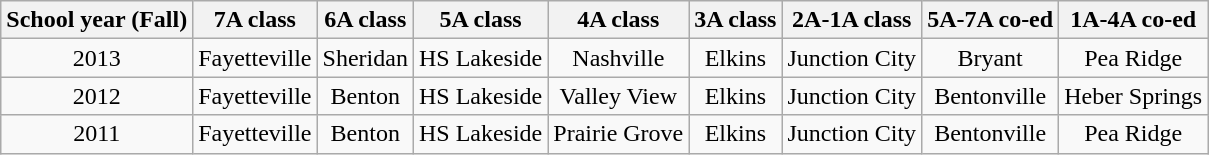<table class="wikitable sortable">
<tr align="center">
<th>School year (Fall)</th>
<th>7A class</th>
<th>6A class</th>
<th>5A class</th>
<th>4A class</th>
<th>3A class</th>
<th>2A-1A class</th>
<th>5A-7A co-ed</th>
<th>1A-4A co-ed</th>
</tr>
<tr align="center">
<td>2013</td>
<td>Fayetteville</td>
<td>Sheridan</td>
<td>HS Lakeside</td>
<td>Nashville</td>
<td>Elkins</td>
<td>Junction City</td>
<td>Bryant</td>
<td>Pea Ridge</td>
</tr>
<tr align="center">
<td>2012</td>
<td>Fayetteville</td>
<td>Benton</td>
<td>HS Lakeside</td>
<td>Valley View</td>
<td>Elkins</td>
<td>Junction City</td>
<td>Bentonville</td>
<td>Heber Springs</td>
</tr>
<tr align="center">
<td>2011</td>
<td>Fayetteville</td>
<td>Benton</td>
<td>HS Lakeside</td>
<td>Prairie Grove</td>
<td>Elkins</td>
<td>Junction City</td>
<td>Bentonville</td>
<td>Pea Ridge</td>
</tr>
</table>
